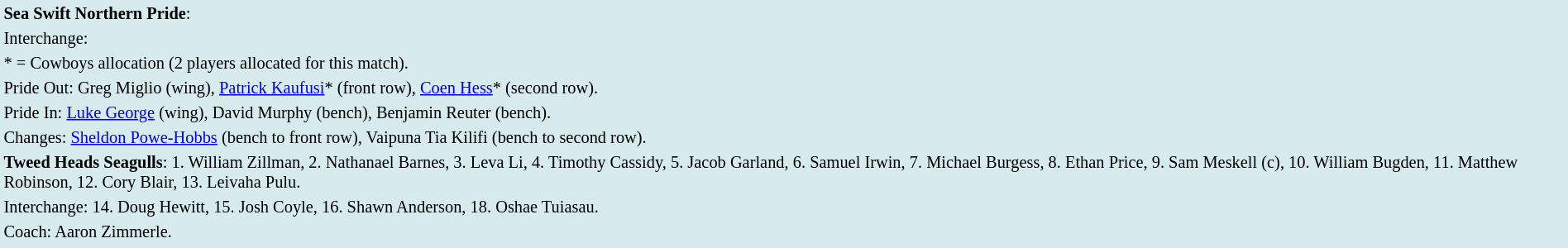<table style="background:#d7ebed; font-size:85%; width:100%;">
<tr>
<td><strong>Sea Swift Northern Pride</strong>:             </td>
</tr>
<tr>
<td>Interchange:    </td>
</tr>
<tr>
<td>* = Cowboys allocation (2 players allocated for this match).</td>
</tr>
<tr>
<td>Pride Out: Greg Miglio (wing), <a href='#'>Patrick Kaufusi</a>* (front row), <a href='#'>Coen Hess</a>* (second row).</td>
</tr>
<tr>
<td>Pride In: <a href='#'>Luke George</a> (wing), David Murphy (bench), Benjamin Reuter (bench).</td>
</tr>
<tr>
<td>Changes: <a href='#'>Sheldon Powe-Hobbs</a> (bench to front row), Vaipuna Tia Kilifi (bench to second row).</td>
</tr>
<tr>
<td><strong>Tweed Heads Seagulls</strong>: 1. William Zillman, 2. Nathanael Barnes, 3. Leva Li, 4. Timothy Cassidy, 5. Jacob Garland, 6. Samuel Irwin, 7. Michael Burgess, 8. Ethan Price, 9. Sam Meskell (c), 10. William Bugden, 11. Matthew Robinson, 12. Cory Blair, 13. Leivaha Pulu.</td>
</tr>
<tr>
<td>Interchange: 14. Doug Hewitt, 15. Josh Coyle, 16. Shawn Anderson, 18. Oshae Tuiasau.</td>
</tr>
<tr>
<td>Coach: Aaron Zimmerle.</td>
</tr>
<tr>
</tr>
</table>
